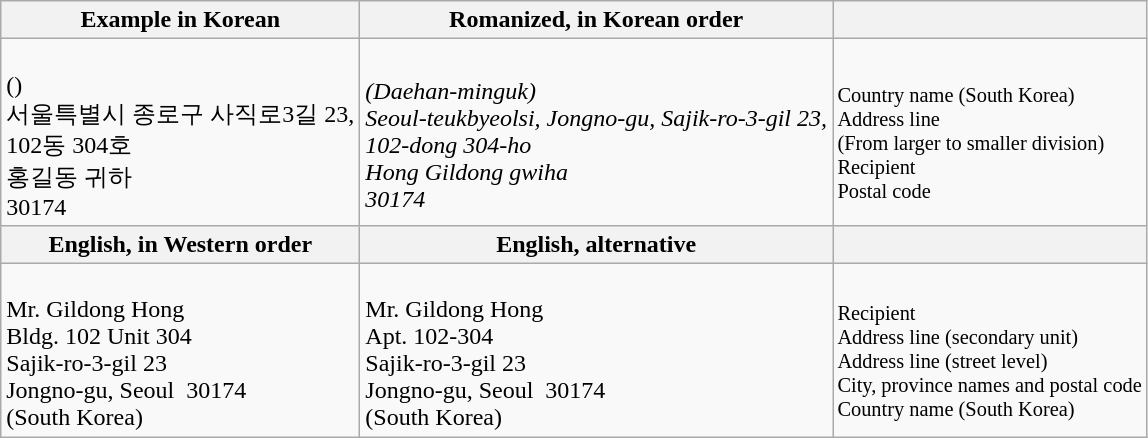<table class="wikitable">
<tr>
<th>Example in Korean</th>
<th>Romanized, in Korean order</th>
<th> </th>
</tr>
<tr>
<td><br>()<br>서울특별시 종로구 사직로3길 23,<br>102동 304호<br>
홍길동 귀하<br>
30174</td>
<td><br><em>(Daehan-minguk)<br></em>
<em>Seoul-teukbyeolsi, Jongno-gu, Sajik-ro-3-gil 23,<br>102-dong 304-ho<br></em>
<em>Hong Gildong gwiha<br></em>
<em>30174</em></td>
<td style="font-size:85%;"><br>Country name (South Korea)<br>
Address line<br>
(From larger to smaller division)<br>
Recipient<br>
Postal code</td>
</tr>
<tr>
<th>English, in Western order</th>
<th>English, alternative</th>
<th> </th>
</tr>
<tr>
<td><br>Mr. Gildong Hong<br>
Bldg. 102 Unit 304<br>
Sajik-ro-3-gil 23<br>
Jongno-gu, Seoul  30174<br>
(South Korea)</td>
<td><br>Mr. Gildong Hong<br>
Apt. 102-304<br>
Sajik-ro-3-gil 23<br>
Jongno-gu, Seoul  30174<br>
(South Korea)</td>
<td style="font-size:85%;"><br>Recipient<br>
Address line (secondary unit)<br>
Address line (street level)<br>
City, province names and postal code<br>
Country name (South Korea)</td>
</tr>
</table>
